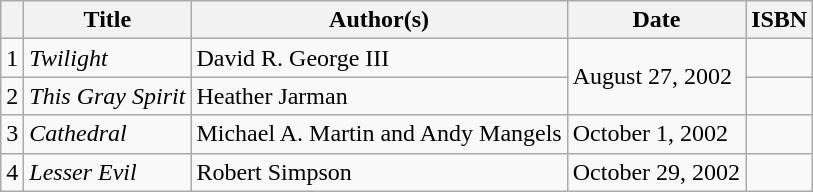<table class="wikitable">
<tr>
<th></th>
<th>Title</th>
<th>Author(s)</th>
<th>Date</th>
<th>ISBN</th>
</tr>
<tr>
<td>1</td>
<td><em>Twilight</em></td>
<td>David R. George III</td>
<td rowspan="2">August 27, 2002</td>
<td></td>
</tr>
<tr>
<td>2</td>
<td><em>This Gray Spirit</em></td>
<td>Heather Jarman</td>
<td></td>
</tr>
<tr>
<td>3</td>
<td><em>Cathedral</em></td>
<td>Michael A. Martin and Andy Mangels</td>
<td>October 1, 2002</td>
<td></td>
</tr>
<tr>
<td>4</td>
<td><em>Lesser Evil</em></td>
<td>Robert Simpson</td>
<td>October 29, 2002</td>
<td></td>
</tr>
</table>
